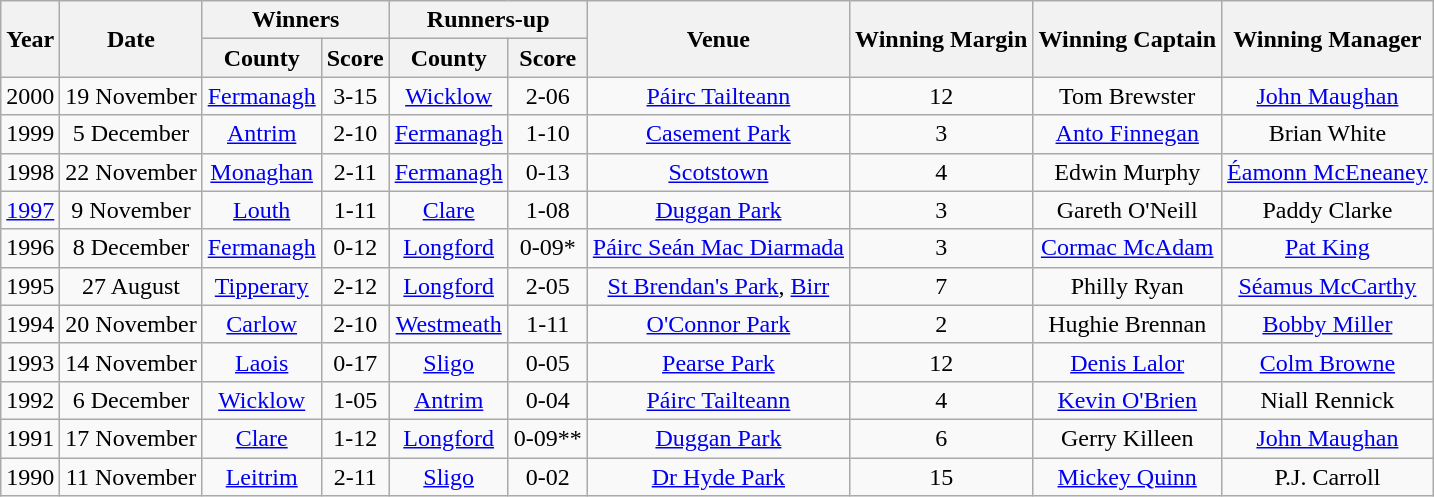<table class="sortable wikitable" style="text-align:center">
<tr>
<th rowspan="2">Year</th>
<th rowspan="2">Date</th>
<th colspan="2">Winners</th>
<th colspan="2">Runners-up</th>
<th rowspan="2">Venue</th>
<th rowspan="2">Winning Margin</th>
<th rowspan="2">Winning Captain</th>
<th rowspan="2">Winning Manager</th>
</tr>
<tr>
<th>County</th>
<th scope="col">Score</th>
<th>County</th>
<th scope="col">Score</th>
</tr>
<tr>
<td>2000</td>
<td>19 November</td>
<td><a href='#'>Fermanagh</a></td>
<td>3-15</td>
<td><a href='#'>Wicklow</a></td>
<td>2-06</td>
<td><a href='#'>Páirc Tailteann</a></td>
<td>12</td>
<td>Tom Brewster</td>
<td><a href='#'>John Maughan</a></td>
</tr>
<tr>
<td>1999</td>
<td>5 December</td>
<td><a href='#'>Antrim</a></td>
<td>2-10</td>
<td><a href='#'>Fermanagh</a></td>
<td>1-10</td>
<td><a href='#'>Casement Park</a></td>
<td>3</td>
<td><a href='#'>Anto Finnegan</a></td>
<td>Brian White</td>
</tr>
<tr>
<td>1998</td>
<td>22 November</td>
<td><a href='#'>Monaghan</a></td>
<td>2-11</td>
<td><a href='#'>Fermanagh</a></td>
<td>0-13</td>
<td><a href='#'>Scotstown</a></td>
<td>4</td>
<td>Edwin Murphy</td>
<td><a href='#'>Éamonn McEneaney</a></td>
</tr>
<tr>
<td><a href='#'>1997</a></td>
<td>9 November</td>
<td><a href='#'>Louth</a></td>
<td>1-11</td>
<td><a href='#'>Clare</a></td>
<td>1-08</td>
<td><a href='#'>Duggan Park</a></td>
<td>3</td>
<td>Gareth O'Neill</td>
<td>Paddy Clarke</td>
</tr>
<tr>
<td>1996</td>
<td>8 December</td>
<td><a href='#'>Fermanagh</a></td>
<td>0-12</td>
<td><a href='#'>Longford</a></td>
<td>0-09*</td>
<td><a href='#'>Páirc Seán Mac Diarmada</a></td>
<td>3</td>
<td><a href='#'>Cormac McAdam</a></td>
<td><a href='#'>Pat King</a></td>
</tr>
<tr>
<td>1995</td>
<td>27 August</td>
<td><a href='#'>Tipperary</a></td>
<td>2-12</td>
<td><a href='#'>Longford</a></td>
<td>2-05</td>
<td><a href='#'>St Brendan's Park</a>, <a href='#'>Birr</a></td>
<td>7</td>
<td>Philly Ryan</td>
<td><a href='#'>Séamus McCarthy</a></td>
</tr>
<tr>
<td>1994</td>
<td>20 November</td>
<td><a href='#'>Carlow</a></td>
<td>2-10</td>
<td><a href='#'>Westmeath</a></td>
<td>1-11</td>
<td><a href='#'>O'Connor Park</a></td>
<td>2</td>
<td>Hughie Brennan</td>
<td><a href='#'>Bobby Miller</a></td>
</tr>
<tr>
<td>1993</td>
<td>14 November</td>
<td><a href='#'>Laois</a></td>
<td>0-17</td>
<td><a href='#'>Sligo</a></td>
<td>0-05</td>
<td><a href='#'>Pearse Park</a></td>
<td>12</td>
<td><a href='#'>Denis Lalor</a></td>
<td><a href='#'>Colm Browne</a></td>
</tr>
<tr>
<td>1992</td>
<td>6 December</td>
<td><a href='#'>Wicklow</a></td>
<td>1-05</td>
<td><a href='#'>Antrim</a></td>
<td>0-04</td>
<td><a href='#'>Páirc Tailteann</a></td>
<td>4</td>
<td><a href='#'>Kevin O'Brien</a></td>
<td>Niall Rennick</td>
</tr>
<tr>
<td>1991</td>
<td>17 November</td>
<td><a href='#'>Clare</a></td>
<td>1-12</td>
<td><a href='#'>Longford</a></td>
<td>0-09**</td>
<td><a href='#'>Duggan Park</a></td>
<td>6</td>
<td>Gerry Killeen</td>
<td><a href='#'>John Maughan</a></td>
</tr>
<tr>
<td>1990</td>
<td>11 November</td>
<td><a href='#'>Leitrim</a></td>
<td>2-11</td>
<td><a href='#'>Sligo</a></td>
<td>0-02</td>
<td><a href='#'>Dr Hyde Park</a></td>
<td>15</td>
<td><a href='#'>Mickey Quinn</a></td>
<td>P.J. Carroll</td>
</tr>
</table>
